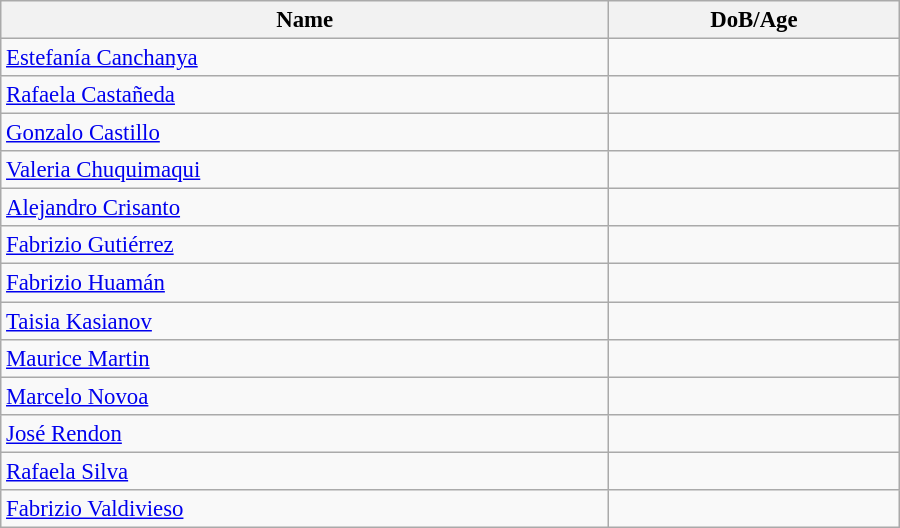<table class="wikitable" style="width:600px; font-size:95%;">
<tr>
<th align="left">Name</th>
<th align="left">DoB/Age</th>
</tr>
<tr>
<td><a href='#'>Estefanía Canchanya</a></td>
<td></td>
</tr>
<tr>
<td><a href='#'>Rafaela Castañeda</a></td>
<td></td>
</tr>
<tr>
<td><a href='#'>Gonzalo Castillo</a></td>
<td></td>
</tr>
<tr>
<td><a href='#'>Valeria Chuquimaqui</a></td>
<td></td>
</tr>
<tr>
<td><a href='#'>Alejandro Crisanto</a></td>
<td></td>
</tr>
<tr>
<td><a href='#'>Fabrizio Gutiérrez</a></td>
<td></td>
</tr>
<tr>
<td><a href='#'>Fabrizio Huamán</a></td>
<td></td>
</tr>
<tr>
<td><a href='#'>Taisia Kasianov</a></td>
<td></td>
</tr>
<tr>
<td><a href='#'>Maurice Martin</a></td>
<td></td>
</tr>
<tr>
<td><a href='#'>Marcelo Novoa</a></td>
<td></td>
</tr>
<tr>
<td><a href='#'>José Rendon</a></td>
<td></td>
</tr>
<tr>
<td><a href='#'>Rafaela Silva</a></td>
<td></td>
</tr>
<tr>
<td><a href='#'>Fabrizio Valdivieso</a></td>
<td></td>
</tr>
</table>
